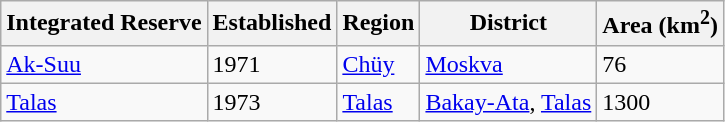<table class="wikitable sortable">
<tr>
<th>Integrated Reserve</th>
<th>Established</th>
<th>Region</th>
<th>District</th>
<th>Area (km<sup>2</sup>)</th>
</tr>
<tr>
<td><a href='#'>Ak-Suu</a></td>
<td>1971</td>
<td><a href='#'>Chüy</a></td>
<td><a href='#'>Moskva</a></td>
<td>76</td>
</tr>
<tr>
<td><a href='#'>Talas</a></td>
<td>1973</td>
<td><a href='#'>Talas</a></td>
<td><a href='#'>Bakay-Ata</a>, <a href='#'>Talas</a></td>
<td>1300</td>
</tr>
</table>
